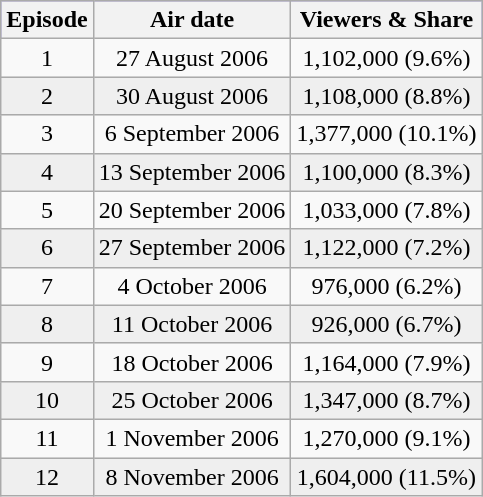<table class="wikitable">
<tr style="background:MediumSlateBlue; color:#000;">
<th>Episode</th>
<th>Air date</th>
<th>Viewers & Share</th>
</tr>
<tr style="text-align:center;">
<td>1</td>
<td>27 August 2006</td>
<td>1,102,000 (9.6%)</td>
</tr>
<tr style="background:#efefef; text-align:center;">
<td>2</td>
<td>30 August 2006</td>
<td>1,108,000 (8.8%)</td>
</tr>
<tr style="text-align:center;">
<td>3</td>
<td>6 September 2006</td>
<td>1,377,000 (10.1%)</td>
</tr>
<tr style="background:#efefef; text-align:center;">
<td>4</td>
<td>13 September 2006</td>
<td>1,100,000 (8.3%)</td>
</tr>
<tr style="text-align:center;">
<td>5</td>
<td>20 September 2006</td>
<td>1,033,000 (7.8%)</td>
</tr>
<tr style="background:#efefef; text-align:center;">
<td>6</td>
<td>27 September 2006</td>
<td>1,122,000 (7.2%)</td>
</tr>
<tr style="text-align:center;">
<td>7</td>
<td>4 October 2006</td>
<td>976,000 (6.2%)</td>
</tr>
<tr style="background:#efefef; text-align:center;">
<td>8</td>
<td>11 October 2006</td>
<td>926,000 (6.7%)</td>
</tr>
<tr style="text-align:center;">
<td>9</td>
<td>18 October 2006</td>
<td>1,164,000 (7.9%)</td>
</tr>
<tr style="background:#efefef; text-align:center;">
<td>10</td>
<td>25 October 2006</td>
<td>1,347,000 (8.7%)</td>
</tr>
<tr style="text-align:center;">
<td>11</td>
<td>1 November 2006</td>
<td>1,270,000 (9.1%)</td>
</tr>
<tr style="background:#efefef; text-align:center;">
<td>12</td>
<td>8 November 2006</td>
<td>1,604,000 (11.5%)</td>
</tr>
</table>
